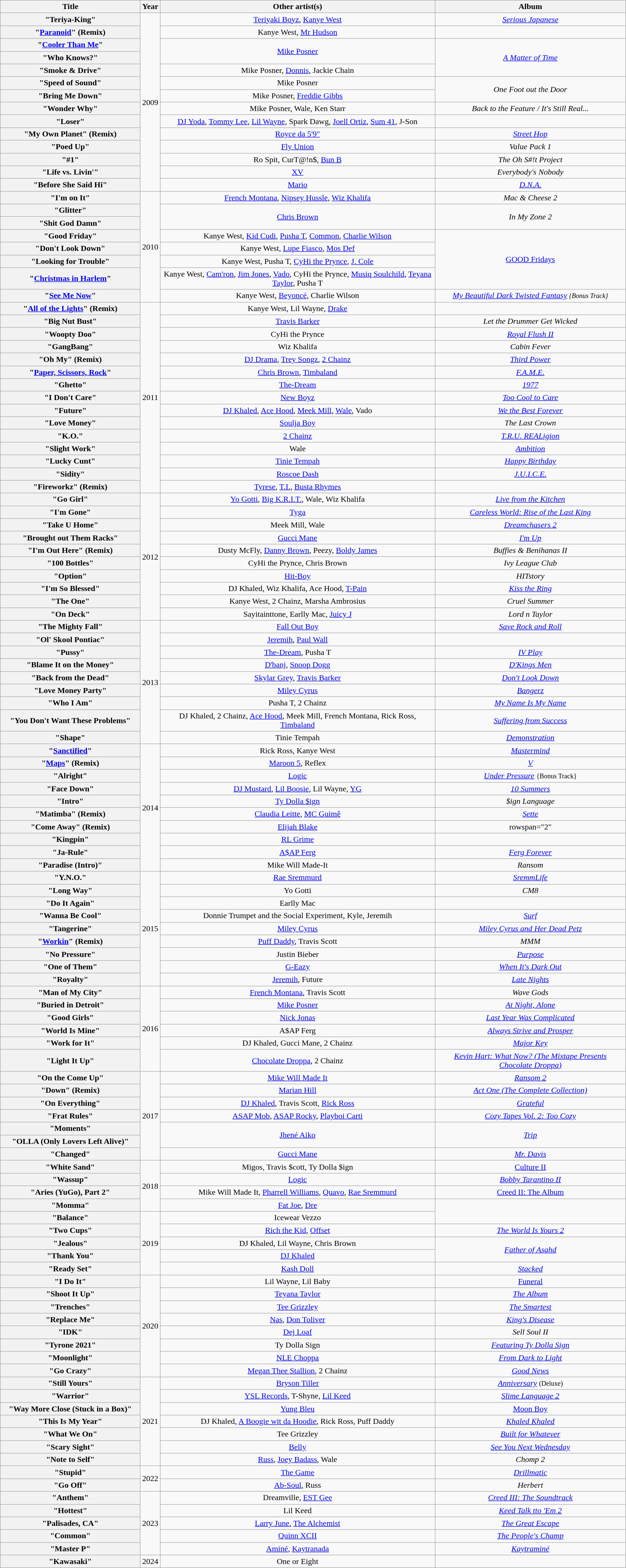<table class="wikitable plainrowheaders" style="text-align:center;">
<tr>
<th scope="col" style="width:17em;">Title</th>
<th scope="col">Year</th>
<th scope="col">Other artist(s)</th>
<th scope="col">Album</th>
</tr>
<tr>
<th scope="row">"Teriya-King"</th>
<td rowspan="14">2009</td>
<td><a href='#'>Teriyaki Boyz</a>, <a href='#'>Kanye West</a></td>
<td><em><a href='#'>Serious Japanese</a></em></td>
</tr>
<tr>
<th scope="row">"<a href='#'>Paranoid</a>" (Remix)</th>
<td>Kanye West, <a href='#'>Mr Hudson</a></td>
<td></td>
</tr>
<tr>
<th scope="row">"<a href='#'>Cooler Than Me</a>"</th>
<td rowspan="2"><a href='#'>Mike Posner</a></td>
<td rowspan="3"><em><a href='#'>A Matter of Time</a></em></td>
</tr>
<tr>
<th scope="row">"Who Knows?"</th>
</tr>
<tr>
<th scope="row">"Smoke & Drive"</th>
<td>Mike Posner, <a href='#'>Donnis</a>, Jackie Chain</td>
</tr>
<tr>
<th scope="row">"Speed of Sound"</th>
<td>Mike Posner</td>
<td rowspan="2"><em>One Foot out the Door</em></td>
</tr>
<tr>
<th scope="row">"Bring Me Down"</th>
<td>Mike Posner, <a href='#'>Freddie Gibbs</a></td>
</tr>
<tr>
<th>"Wonder Why"</th>
<td>Mike Posner, Wale, Ken Starr</td>
<td><em>Back to the Feature / It's Still Real...</em></td>
</tr>
<tr>
<th scope="row">"Loser"</th>
<td><a href='#'>DJ Yoda</a>, <a href='#'>Tommy Lee</a>, <a href='#'>Lil Wayne</a>, Spark Dawg, <a href='#'>Joell Ortiz</a>, <a href='#'>Sum 41</a>, J-Son</td>
<td></td>
</tr>
<tr>
<th scope="row">"My Own Planet" (Remix)</th>
<td><a href='#'>Royce da 5'9"</a></td>
<td><em><a href='#'>Street Hop</a></em></td>
</tr>
<tr>
<th scope="row">"Poed Up"</th>
<td><a href='#'>Fly Union</a></td>
<td><em>Value Pack 1</em></td>
</tr>
<tr>
<th scope="row">"#1"</th>
<td>Ro Spit, CurT@!n$, <a href='#'>Bun B</a></td>
<td><em>The Oh S#!t Project</em></td>
</tr>
<tr>
<th scope="row">"Life vs. Livin'"</th>
<td><a href='#'>XV</a></td>
<td><em>Everybody's Nobody</em></td>
</tr>
<tr>
<th scope="row">"Before She Said Hi"</th>
<td><a href='#'>Mario</a></td>
<td><em><a href='#'>D.N.A.</a></em></td>
</tr>
<tr>
<th scope="row">"I'm on It"</th>
<td rowspan="8">2010</td>
<td><a href='#'>French Montana</a>, <a href='#'>Nipsey Hussle</a>, <a href='#'>Wiz Khalifa</a></td>
<td><em>Mac & Cheese 2</em></td>
</tr>
<tr>
<th scope="row">"Glitter"</th>
<td rowspan="2"><a href='#'>Chris Brown</a></td>
<td rowspan="2"><em>In My Zone 2</em></td>
</tr>
<tr>
<th scope="row">"Shit God Damn"</th>
</tr>
<tr>
<th scope="row">"Good Friday"</th>
<td>Kanye West, <a href='#'>Kid Cudi</a>, <a href='#'>Pusha T</a>, <a href='#'>Common</a>, <a href='#'>Charlie Wilson</a></td>
<td rowspan="4"><a href='#'>GOOD Fridays</a></td>
</tr>
<tr>
<th scope="row">"Don't Look Down"</th>
<td>Kanye West, <a href='#'>Lupe Fiasco</a>, <a href='#'>Mos Def</a></td>
</tr>
<tr>
<th scope="row">"Looking for Trouble"</th>
<td>Kanye West, Pusha T, <a href='#'>CyHi the Prynce</a>, <a href='#'>J. Cole</a></td>
</tr>
<tr>
<th scope="row">"<a href='#'>Christmas in Harlem</a>"</th>
<td>Kanye West, <a href='#'>Cam'ron</a>, <a href='#'>Jim Jones</a>, <a href='#'>Vado</a>, CyHi the Prynce, <a href='#'>Musiq Soulchild</a>, <a href='#'>Teyana Taylor</a>, Pusha T</td>
</tr>
<tr>
<th scope="row">"<a href='#'>See Me Now</a>"</th>
<td>Kanye West, <a href='#'>Beyoncé</a>, Charlie Wilson</td>
<td><em><a href='#'>My Beautiful Dark Twisted Fantasy</a> <small>{Bonus Track}</small></em></td>
</tr>
<tr>
<th scope="row">"<a href='#'>All of the Lights</a>" (Remix)</th>
<td rowspan="15">2011</td>
<td>Kanye West, Lil Wayne, <a href='#'>Drake</a></td>
<td></td>
</tr>
<tr>
<th scope="row">"Big Nut Bust"</th>
<td><a href='#'>Travis Barker</a></td>
<td><em>Let the Drummer Get Wicked</em></td>
</tr>
<tr>
<th scope="row">"Woopty Doo"</th>
<td>CyHi the Prynce</td>
<td><em><a href='#'>Royal Flush II</a></em></td>
</tr>
<tr>
<th scope="row">"GangBang"</th>
<td>Wiz Khalifa</td>
<td><em>Cabin Fever</em></td>
</tr>
<tr>
<th scope="row">"Oh My" (Remix)</th>
<td><a href='#'>DJ Drama</a>, <a href='#'>Trey Songz</a>, <a href='#'>2 Chainz</a></td>
<td><em><a href='#'>Third Power</a></em></td>
</tr>
<tr>
<th scope="row">"<a href='#'>Paper, Scissors, Rock</a>"</th>
<td><a href='#'>Chris Brown</a>, <a href='#'>Timbaland</a></td>
<td><em><a href='#'>F.A.M.E.</a></em></td>
</tr>
<tr>
<th scope="row">"Ghetto"</th>
<td><a href='#'>The-Dream</a></td>
<td><em><a href='#'>1977</a></em></td>
</tr>
<tr>
<th scope="row">"I Don't Care"</th>
<td><a href='#'>New Boyz</a></td>
<td><em><a href='#'>Too Cool to Care</a></em></td>
</tr>
<tr>
<th scope="row">"Future"</th>
<td><a href='#'>DJ Khaled</a>, <a href='#'>Ace Hood</a>, <a href='#'>Meek Mill</a>, <a href='#'>Wale</a>, Vado</td>
<td><em><a href='#'>We the Best Forever</a></em></td>
</tr>
<tr>
<th scope="row">"Love Money"</th>
<td><a href='#'>Soulja Boy</a></td>
<td><em>The Last Crown</em></td>
</tr>
<tr>
<th scope="row">"K.O."</th>
<td><a href='#'>2 Chainz</a></td>
<td><em><a href='#'>T.R.U. REALigion</a></em></td>
</tr>
<tr>
<th scope="row">"Slight Work"</th>
<td>Wale</td>
<td><em><a href='#'>Ambition</a></em></td>
</tr>
<tr>
<th scope="row">"Lucky Cunt"</th>
<td><a href='#'>Tinie Tempah</a></td>
<td><em><a href='#'>Happy Birthday</a></em></td>
</tr>
<tr>
<th scope="row">"Sidity"</th>
<td><a href='#'>Roscoe Dash</a></td>
<td><em><a href='#'>J.U.I.C.E.</a></em></td>
</tr>
<tr>
<th scope="row">"Fireworkz" (Remix)</th>
<td><a href='#'>Tyrese</a>, <a href='#'>T.I.</a>, <a href='#'>Busta Rhymes</a></td>
<td></td>
</tr>
<tr>
<th scope="row">"Go Girl"</th>
<td rowspan="10">2012</td>
<td><a href='#'>Yo Gotti</a>, <a href='#'>Big K.R.I.T.</a>, Wale, Wiz Khalifa</td>
<td><em><a href='#'>Live from the Kitchen</a></em></td>
</tr>
<tr>
<th scope="row">"I'm Gone"</th>
<td><a href='#'>Tyga</a></td>
<td><em><a href='#'>Careless World: Rise of the Last King</a></em></td>
</tr>
<tr>
<th scope="row">"Take U Home"</th>
<td>Meek Mill, Wale</td>
<td><em><a href='#'>Dreamchasers 2</a></em></td>
</tr>
<tr>
<th scope="row">"Brought out Them Racks"</th>
<td><a href='#'>Gucci Mane</a></td>
<td><em><a href='#'>I'm Up</a></em></td>
</tr>
<tr>
<th scope="row">"I'm Out Here" (Remix)</th>
<td>Dusty McFly, <a href='#'>Danny Brown</a>, Peezy, <a href='#'>Boldy James</a></td>
<td><em>Buffies & Benihanas II</em></td>
</tr>
<tr>
<th scope="row">"100 Bottles"</th>
<td>CyHi the Prynce, Chris Brown</td>
<td><em>Ivy League Club</em></td>
</tr>
<tr>
<th scope="row">"Option"</th>
<td><a href='#'>Hit-Boy</a></td>
<td><em>HITstory</em></td>
</tr>
<tr>
<th scope="row">"I'm So Blessed"</th>
<td>DJ Khaled, Wiz Khalifa, Ace Hood, <a href='#'>T-Pain</a></td>
<td><em><a href='#'>Kiss the Ring</a></em></td>
</tr>
<tr>
<th scope="row">"The One"</th>
<td>Kanye West, 2 Chainz, Marsha Ambrosius</td>
<td><em>Cruel Summer</em></td>
</tr>
<tr>
<th scope="row">"On Deck"</th>
<td>Sayitainttone, Earlly Mac, <a href='#'>Juicy J</a></td>
<td><em>Lord n Taylor</em></td>
</tr>
<tr>
<th scope="row">"The Mighty Fall"</th>
<td rowspan="9">2013</td>
<td><a href='#'>Fall Out Boy</a></td>
<td><em><a href='#'>Save Rock and Roll</a></em></td>
</tr>
<tr>
<th scope="row">"Ol' Skool Pontiac"</th>
<td><a href='#'>Jeremih</a>, <a href='#'>Paul Wall</a></td>
<td></td>
</tr>
<tr>
<th scope="row">"Pussy"</th>
<td><a href='#'>The-Dream</a>, Pusha T</td>
<td><em><a href='#'>IV Play</a></em></td>
</tr>
<tr>
<th scope="row">"Blame It on the Money"</th>
<td><a href='#'>D'banj</a>, <a href='#'>Snoop Dogg</a></td>
<td><em><a href='#'>D'Kings Men</a></em></td>
</tr>
<tr>
<th scope="row">"Back from the Dead"</th>
<td><a href='#'>Skylar Grey</a>, <a href='#'>Travis Barker</a></td>
<td><em><a href='#'>Don't Look Down</a></em></td>
</tr>
<tr>
<th scope="row">"Love Money Party"</th>
<td><a href='#'>Miley Cyrus</a></td>
<td><em><a href='#'>Bangerz</a></em></td>
</tr>
<tr>
<th scope="row">"Who I Am"</th>
<td>Pusha T, 2 Chainz</td>
<td><em><a href='#'>My Name Is My Name</a></em></td>
</tr>
<tr>
<th scope="row">"You Don't Want These Problems"</th>
<td>DJ Khaled, 2 Chainz, <a href='#'>Ace Hood</a>, Meek Mill, French Montana, Rick Ross, <a href='#'>Timbaland</a></td>
<td><em><a href='#'>Suffering from Success</a></em></td>
</tr>
<tr>
<th scope="row">"Shape"</th>
<td>Tinie Tempah</td>
<td><em><a href='#'>Demonstration</a></em></td>
</tr>
<tr>
<th scope="row">"<a href='#'>Sanctified</a>"</th>
<td rowspan="10">2014</td>
<td>Rick Ross, Kanye West</td>
<td><em><a href='#'>Mastermind</a></em></td>
</tr>
<tr>
<th scope="row">"<a href='#'>Maps</a>" (Remix)</th>
<td><a href='#'>Maroon 5</a>, Reflex</td>
<td><em><a href='#'>V</a></em></td>
</tr>
<tr>
<th>"Alright"</th>
<td><a href='#'>Logic</a></td>
<td><a href='#'><em>Under Pressure</em></a> <small>{Bonus Track}</small></td>
</tr>
<tr>
<th scope="row">"Face Down"</th>
<td><a href='#'>DJ Mustard</a>, <a href='#'>Lil Boosie</a>, Lil Wayne, <a href='#'>YG</a></td>
<td><em><a href='#'>10 Summers</a></em></td>
</tr>
<tr>
<th scope="row">"Intro"</th>
<td><a href='#'>Ty Dolla $ign</a></td>
<td><em>$ign Language</em></td>
</tr>
<tr>
<th scope="row">"Matimba" (Remix)</th>
<td><a href='#'>Claudia Leitte</a>, <a href='#'>MC Guimê</a></td>
<td><em><a href='#'>Sette</a></em></td>
</tr>
<tr>
<th scope="row">"Come Away" (Remix)</th>
<td><a href='#'>Elijah Blake</a></td>
<td>rowspan="2" </td>
</tr>
<tr>
<th scope="row">"Kingpin"</th>
<td><a href='#'>RL Grime</a></td>
</tr>
<tr>
<th scope="row">"Ja-Rule"</th>
<td><a href='#'>A$AP Ferg</a></td>
<td><em><a href='#'>Ferg Forever</a></em></td>
</tr>
<tr>
<th>"Paradise (Intro)"</th>
<td>Mike Will Made-It</td>
<td><em>Ransom</em></td>
</tr>
<tr>
<th scope="row">"Y.N.O."</th>
<td rowspan="9">2015</td>
<td><a href='#'>Rae Sremmurd</a></td>
<td><em><a href='#'>SremmLife</a></em></td>
</tr>
<tr>
<th>"Long Way"</th>
<td>Yo Gotti</td>
<td><em>CM8</em></td>
</tr>
<tr>
<th scope="row">"Do It Again"</th>
<td>Earlly Mac</td>
<td></td>
</tr>
<tr>
<th>"Wanna Be Cool"</th>
<td>Donnie Trumpet and the Social Experiment, Kyle, Jeremih</td>
<td><a href='#'><em>Surf</em></a></td>
</tr>
<tr>
<th scope="row">"Tangerine"</th>
<td><a href='#'>Miley Cyrus</a></td>
<td><em><a href='#'>Miley Cyrus and Her Dead Petz</a></em></td>
</tr>
<tr>
<th scope="row">"<a href='#'>Workin</a>" (Remix)</th>
<td><a href='#'>Puff Daddy</a>, Travis Scott</td>
<td><em>MMM</em></td>
</tr>
<tr>
<th scope="row">"No Pressure"</th>
<td>Justin Bieber</td>
<td><em><a href='#'>Purpose</a></em></td>
</tr>
<tr>
<th scope="row">"One of Them"</th>
<td><a href='#'>G-Eazy</a></td>
<td><em><a href='#'>When It's Dark Out</a></em></td>
</tr>
<tr>
<th scope="row">"Royalty"</th>
<td><a href='#'>Jeremih</a>, Future</td>
<td><em><a href='#'>Late Nights</a></em></td>
</tr>
<tr>
<th scope="row">"Man of My City"</th>
<td rowspan="6">2016</td>
<td><a href='#'>French Montana</a>, Travis Scott</td>
<td><em>Wave Gods</em></td>
</tr>
<tr>
<th scope="row">"Buried in Detroit"</th>
<td><a href='#'>Mike Posner</a></td>
<td><em><a href='#'>At Night, Alone</a></em></td>
</tr>
<tr>
<th scope="row">"Good Girls"</th>
<td><a href='#'>Nick Jonas</a></td>
<td><em><a href='#'>Last Year Was Complicated</a></em></td>
</tr>
<tr>
<th scope="row">"World Is Mine"</th>
<td>A$AP Ferg</td>
<td><em><a href='#'>Always Strive and Prosper</a></em></td>
</tr>
<tr>
<th scope="row">"Work for It"</th>
<td>DJ Khaled, Gucci Mane, 2 Chainz</td>
<td><em><a href='#'>Major Key</a></em></td>
</tr>
<tr>
<th scope= "row">"Light It Up"</th>
<td><a href='#'>Chocolate Droppa</a>, 2 Chainz</td>
<td><em><a href='#'>Kevin Hart: What Now? (The Mixtape Presents Chocolate Droppa)</a></em></td>
</tr>
<tr>
<th scope= "row">"On the Come Up"</th>
<td rowspan="7">2017</td>
<td><a href='#'>Mike Will Made It</a></td>
<td><em><a href='#'>Ransom 2</a></em></td>
</tr>
<tr>
<th scope="row">"Down" (Remix)</th>
<td><a href='#'>Marian Hill</a></td>
<td><a href='#'><em>Act One (The Complete Collection)</em></a></td>
</tr>
<tr>
<th scope= "row">"On Everything"</th>
<td><a href='#'>DJ Khaled</a>, Travis Scott, <a href='#'>Rick Ross</a></td>
<td><em><a href='#'>Grateful</a></em></td>
</tr>
<tr>
<th scope= "row">"Frat Rules"</th>
<td><a href='#'>ASAP Mob</a>, <a href='#'>ASAP Rocky</a>, <a href='#'>Playboi Carti</a></td>
<td><em><a href='#'>Cozy Tapes Vol. 2: Too Cozy</a></em></td>
</tr>
<tr>
<th scope="row">"Moments"</th>
<td rowspan="2"><a href='#'>Jhené Aiko</a></td>
<td rowspan="2"><em><a href='#'>Trip</a></em></td>
</tr>
<tr>
<th scope="row">"OLLA (Only Lovers Left Alive)"</th>
</tr>
<tr>
<th scope="row">"Changed"</th>
<td><a href='#'>Gucci Mane</a></td>
<td><em><a href='#'>Mr. Davis</a></em></td>
</tr>
<tr>
<th>"White Sand"</th>
<td rowspan="4">2018</td>
<td>Migos, Travis $cott, Ty Dolla $ign</td>
<td><a href='#'>Culture II</a></td>
</tr>
<tr>
<th scope="row">"Wassup"</th>
<td><a href='#'>Logic</a></td>
<td><em><a href='#'>Bobby Tarantino II</a></em></td>
</tr>
<tr>
<th scope="row">"Aries (YuGo), Part 2"</th>
<td>Mike Will Made It, <a href='#'>Pharrell Williams</a>, <a href='#'>Quavo</a>, <a href='#'>Rae Sremmurd</a></td>
<td><a href='#'>Creed II: The Album</a></td>
</tr>
<tr>
<th scope="row">"Momma"</th>
<td><a href='#'>Fat Joe</a>, <a href='#'>Dre</a></td>
</tr>
<tr>
<th scope="row">"Balance"</th>
<td rowspan="5">2019</td>
<td>Icewear Vezzo</td>
</tr>
<tr>
<th scope="row">"Two Cups"</th>
<td><a href='#'>Rich the Kid</a>, <a href='#'>Offset</a></td>
<td><em><a href='#'>The World Is Yours 2</a></em></td>
</tr>
<tr>
<th>"Jealous"</th>
<td>DJ Khaled, Lil Wayne, Chris Brown</td>
<td rowspan="2"><em><a href='#'>Father of Asahd</a></em></td>
</tr>
<tr>
<th scope="row">"Thank You"</th>
<td><a href='#'>DJ Khaled</a></td>
</tr>
<tr>
<th scope="row">"Ready Set"</th>
<td><a href='#'>Kash Doll</a></td>
<td><em><a href='#'>Stacked</a></em></td>
</tr>
<tr>
<th>"I Do It"</th>
<td rowspan="8">2020</td>
<td>Lil Wayne, Lil Baby</td>
<td><a href='#'>Funeral</a></td>
</tr>
<tr>
<th scope="row">"Shoot It Up"</th>
<td><a href='#'>Teyana Taylor</a></td>
<td><em><a href='#'>The Album</a></em></td>
</tr>
<tr>
<th scope="row">"Trenches"</th>
<td><a href='#'>Tee Grizzley</a></td>
<td><em><a href='#'>The Smartest</a></em></td>
</tr>
<tr>
<th scope="row">"Replace Me"</th>
<td><a href='#'>Nas</a>, <a href='#'>Don Toliver</a></td>
<td><em><a href='#'>King's Disease</a></em></td>
</tr>
<tr>
<th>"IDK"</th>
<td><a href='#'>Dej Loaf</a></td>
<td><em>Sell Soul II</em></td>
</tr>
<tr>
<th scope="row">"Tyrone 2021"</th>
<td>Ty Dolla Sign</td>
<td><em><a href='#'>Featuring Ty Dolla Sign</a></em></td>
</tr>
<tr>
<th scope="row">"Moonlight"</th>
<td><a href='#'>NLE Choppa</a></td>
<td><em><a href='#'>From Dark to Light</a></em></td>
</tr>
<tr>
<th scope="row">"Go Crazy"</th>
<td><a href='#'>Megan Thee Stallion</a>, 2 Chainz</td>
<td><em><a href='#'>Good News</a></em></td>
</tr>
<tr>
<th scope="row">"Still Yours"</th>
<td rowspan="7">2021</td>
<td><a href='#'>Bryson Tiller</a></td>
<td><em><a href='#'>Anniversary</a></em> <small>(Deluxe)</small></td>
</tr>
<tr>
<th scope="row">"Warrior"</th>
<td><a href='#'>YSL Records</a>, T-Shyne, <a href='#'>Lil Keed</a></td>
<td><em><a href='#'>Slime Language 2</a></em></td>
</tr>
<tr>
<th>"Way More Close (Stuck in a Box)"</th>
<td><a href='#'>Yung Bleu</a></td>
<td><a href='#'>Moon Boy</a></td>
</tr>
<tr>
<th scope="row">"This Is My Year"</th>
<td>DJ Khaled, <a href='#'>A Boogie wit da Hoodie</a>, Rick Ross, Puff Daddy</td>
<td><em><a href='#'>Khaled Khaled</a></em></td>
</tr>
<tr>
<th scope="row">"What We On"</th>
<td>Tee Grizzley</td>
<td><em><a href='#'>Built for Whatever</a></em></td>
</tr>
<tr>
<th scope="row">"Scary Sight"</th>
<td><a href='#'>Belly</a></td>
<td><em><a href='#'>See You Next Wednesday</a></em></td>
</tr>
<tr>
<th scope="row">"Note to Self"</th>
<td><a href='#'>Russ</a>, <a href='#'>Joey Badass</a>, Wale</td>
<td><em>Chomp 2</em></td>
</tr>
<tr>
<th scope="row">"Stupid"</th>
<td rowspan="2">2022</td>
<td><a href='#'>The Game</a></td>
<td><em><a href='#'>Drillmatic</a></em></td>
</tr>
<tr>
<th scope="row">"Go Off"</th>
<td><a href='#'>Ab-Soul</a>, Russ</td>
<td><em>Herbert</em></td>
</tr>
<tr>
<th scope="row">"Anthem"</th>
<td rowspan="5">2023</td>
<td scope="row">Dreamville, <a href='#'>EST Gee</a></td>
<td><em><a href='#'>Creed III: The Soundtrack</a></em></td>
</tr>
<tr>
<th scope="row">"Hottest"</th>
<td scope="row">Lil Keed</td>
<td><em><a href='#'>Keed Talk tto 'Em 2</a></em></td>
</tr>
<tr>
<th scope="row">"Palisades, CA"</th>
<td><a href='#'>Larry June</a>, <a href='#'>The Alchemist</a></td>
<td><em><a href='#'>The Great Escape</a></em></td>
</tr>
<tr>
<th>"Common"</th>
<td><a href='#'>Quinn XCII</a></td>
<td><a href='#'><em>The People's Champ</em></a></td>
</tr>
<tr>
<th scope="row">"Master P"</th>
<td><a href='#'>Aminé</a>, <a href='#'>Kaytranada</a></td>
<td><em><a href='#'>Kaytraminé</a></em></td>
</tr>
<tr>
<th scope="row">"Kawasaki"</th>
<td>2024</td>
<td>One or Eight</td>
<td></td>
</tr>
</table>
